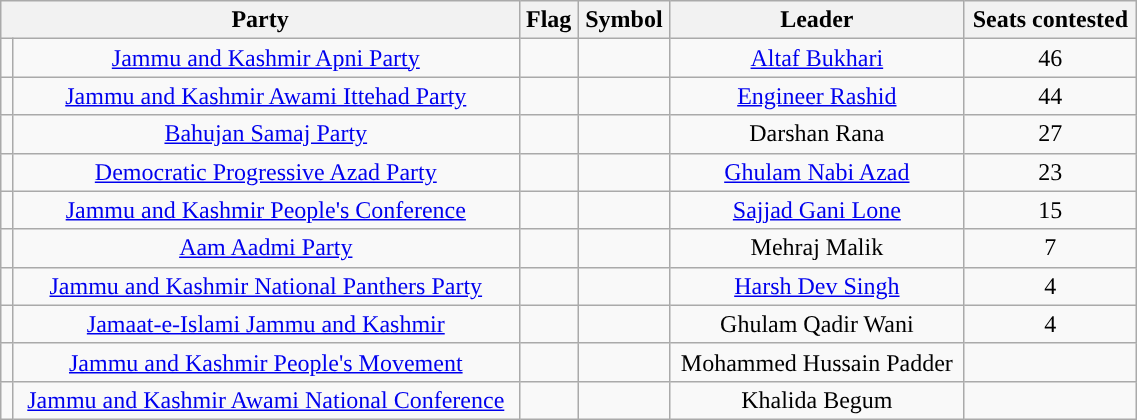<table class="wikitable" width="60%" style="text-align:center;">
<tr>
<th colspan="2">Party</th>
<th>Flag</th>
<th>Symbol</th>
<th>Leader</th>
<th>Seats contested</th>
</tr>
<tr>
<td></td>
<td><a href='#'>Jammu and Kashmir Apni Party</a></td>
<td></td>
<td></td>
<td><a href='#'>Altaf Bukhari</a></td>
<td>46</td>
</tr>
<tr>
<td></td>
<td><a href='#'>Jammu and Kashmir Awami Ittehad Party</a></td>
<td></td>
<td></td>
<td><a href='#'>Engineer Rashid</a></td>
<td>44</td>
</tr>
<tr>
<td></td>
<td><a href='#'>Bahujan Samaj Party</a></td>
<td></td>
<td></td>
<td>Darshan Rana</td>
<td>27</td>
</tr>
<tr>
<td></td>
<td><a href='#'>Democratic Progressive Azad Party</a></td>
<td></td>
<td></td>
<td><a href='#'>Ghulam Nabi Azad</a></td>
<td>23</td>
</tr>
<tr>
<td></td>
<td><a href='#'>Jammu and Kashmir People's Conference</a></td>
<td></td>
<td></td>
<td><a href='#'>Sajjad Gani Lone</a></td>
<td>15</td>
</tr>
<tr>
<td></td>
<td><a href='#'>Aam Aadmi Party</a></td>
<td></td>
<td></td>
<td>Mehraj Malik</td>
<td>7</td>
</tr>
<tr>
<td></td>
<td><a href='#'>Jammu and Kashmir National Panthers Party</a></td>
<td></td>
<td></td>
<td><a href='#'>Harsh Dev Singh</a></td>
<td>4</td>
</tr>
<tr>
<td></td>
<td><a href='#'>Jamaat-e-Islami Jammu and Kashmir</a></td>
<td></td>
<td></td>
<td>Ghulam Qadir Wani</td>
<td>4</td>
</tr>
<tr>
<td></td>
<td><a href='#'>Jammu and Kashmir People's Movement</a></td>
<td></td>
<td></td>
<td>Mohammed Hussain Padder</td>
<td></td>
</tr>
<tr>
<td></td>
<td><a href='#'>Jammu and Kashmir Awami National Conference</a></td>
<td></td>
<td></td>
<td>Khalida Begum</td>
<td></td>
</tr>
</table>
